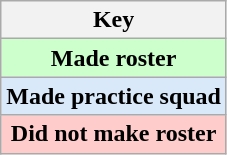<table class="wikitable plainrowheaders" border="1">
<tr>
<th scope="col">Key</th>
</tr>
<tr>
<th scope="row" style="text-align:center; background-color:#ccffcc;">Made roster</th>
</tr>
<tr>
<th scope="row" style="text-align:center; background:#d9e9f9;">Made practice squad</th>
</tr>
<tr>
<th scope="row" style="text-align:center; background:#ffcccc;">Did not make roster</th>
</tr>
</table>
